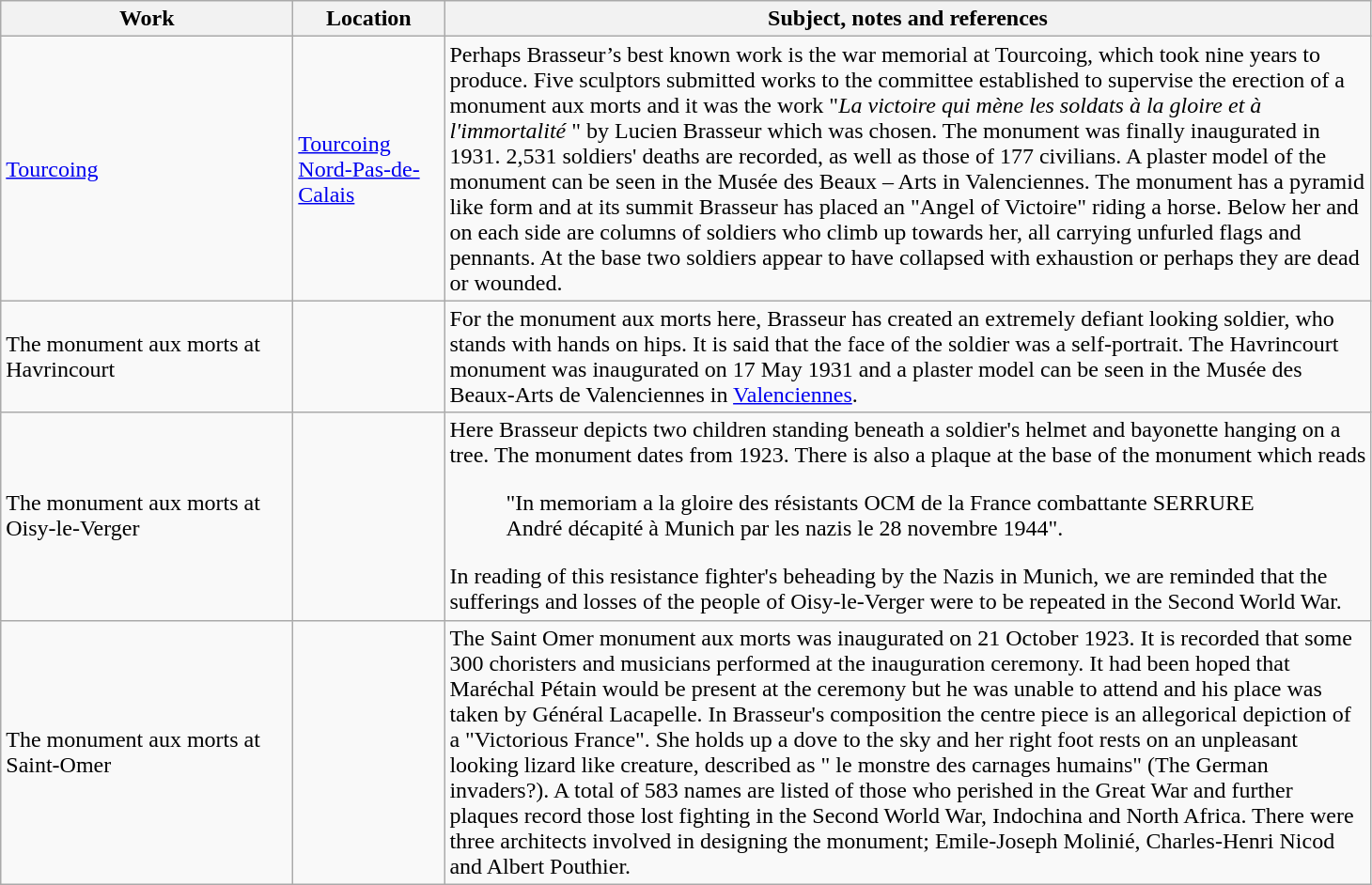<table class="wikitable sortable">
<tr>
<th style="width:200px">Work</th>
<th style="width:100px">Location</th>
<th style="width:650px" class="unsortable">Subject, notes and references</th>
</tr>
<tr>
<td><a href='#'>Tourcoing</a></td>
<td><a href='#'>Tourcoing</a>  <a href='#'>Nord-Pas-de-Calais</a></td>
<td>Perhaps Brasseur’s best known work is the war memorial at Tourcoing, which took nine years to produce. Five sculptors submitted works to the committee established to supervise the erection of a monument aux morts and it was the work "<em>La victoire qui mène les soldats à la gloire et à l'immortalité</em> " by Lucien Brasseur which was chosen. The monument was finally inaugurated in 1931. 2,531 soldiers' deaths are recorded, as well as those of 177 civilians. A plaster model of the monument can be seen in the Musée des Beaux – Arts in Valenciennes.  The monument has a pyramid like form and at its summit Brasseur has placed an "Angel of Victoire" riding a horse. Below her and on each side are columns of soldiers who climb up towards her, all carrying unfurled flags and pennants. At the base two soldiers appear to have collapsed with exhaustion or perhaps they are dead or wounded.</td>
</tr>
<tr>
<td>The monument aux morts at Havrincourt</td>
<td></td>
<td>For the monument aux morts here, Brasseur has created an extremely defiant looking soldier, who stands with hands on hips.  It is said that the face of the soldier was a self-portrait. The Havrincourt monument was inaugurated on 17 May 1931 and a plaster model can be seen in the Musée des Beaux-Arts de Valenciennes in <a href='#'>Valenciennes</a>.</td>
</tr>
<tr>
<td>The monument aux morts at Oisy-le-Verger</td>
<td></td>
<td>Here Brasseur depicts two children standing beneath a soldier's helmet and bayonette hanging on a tree. The monument dates from 1923. There is also a plaque at the base of the monument which reads<blockquote>"In memoriam a la gloire des résistants OCM de la France combattante SERRURE André décapité à Munich par les nazis le 28 novembre 1944".</blockquote>In reading of this resistance fighter's beheading by the Nazis in Munich, we are reminded that the sufferings and losses of the people of Oisy-le-Verger were to be repeated in the Second World War.</td>
</tr>
<tr>
<td>The monument aux morts at Saint-Omer</td>
<td></td>
<td>The Saint Omer monument aux morts was inaugurated on 21 October 1923. It is recorded that some 300 choristers and musicians performed at the inauguration ceremony. It had been hoped that Maréchal Pétain would be present at the ceremony but he was unable to attend and his place was taken by Général Lacapelle. In Brasseur's composition the centre piece is an allegorical depiction of a "Victorious France". She holds up a dove to the sky and her right foot rests on an unpleasant looking lizard like creature, described as " le monstre des carnages humains" (The German invaders?). A total of 583 names are listed of those who perished in the Great War and further plaques record those lost fighting in the Second World War, Indochina and North Africa. There were three architects involved in designing the monument; Emile-Joseph Molinié, Charles-Henri Nicod and Albert Pouthier.</td>
</tr>
</table>
